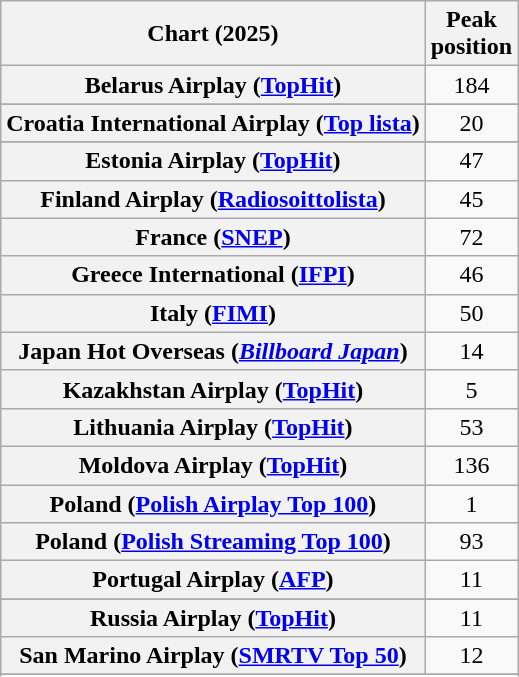<table class="wikitable sortable plainrowheaders" style="text-align:center">
<tr>
<th scope="col">Chart (2025)</th>
<th scope="col">Peak<br>position</th>
</tr>
<tr>
<th scope="row">Belarus Airplay (<a href='#'>TopHit</a>)</th>
<td>184</td>
</tr>
<tr>
</tr>
<tr>
</tr>
<tr>
</tr>
<tr>
<th scope="row">Croatia International Airplay (<a href='#'>Top lista</a>)</th>
<td>20</td>
</tr>
<tr>
</tr>
<tr>
<th scope="row">Estonia Airplay (<a href='#'>TopHit</a>)</th>
<td>47</td>
</tr>
<tr>
<th scope="row">Finland Airplay (<a href='#'>Radiosoittolista</a>)</th>
<td>45</td>
</tr>
<tr>
<th scope="row">France (<a href='#'>SNEP</a>)</th>
<td>72</td>
</tr>
<tr>
<th scope="row">Greece International (<a href='#'>IFPI</a>)</th>
<td>46</td>
</tr>
<tr>
<th scope="row">Italy (<a href='#'>FIMI</a>)</th>
<td>50</td>
</tr>
<tr>
<th scope="row">Japan Hot Overseas (<em><a href='#'>Billboard Japan</a></em>)</th>
<td>14</td>
</tr>
<tr>
<th scope="row">Kazakhstan Airplay (<a href='#'>TopHit</a>)</th>
<td>5</td>
</tr>
<tr>
<th scope="row">Lithuania Airplay (<a href='#'>TopHit</a>)</th>
<td>53</td>
</tr>
<tr>
<th scope="row">Moldova Airplay (<a href='#'>TopHit</a>)</th>
<td>136</td>
</tr>
<tr>
<th scope="row">Poland (<a href='#'>Polish Airplay Top 100</a>)</th>
<td>1</td>
</tr>
<tr>
<th scope="row">Poland (<a href='#'>Polish Streaming Top 100</a>)</th>
<td>93</td>
</tr>
<tr>
<th scope="row">Portugal Airplay (<a href='#'>AFP</a>)</th>
<td>11</td>
</tr>
<tr>
</tr>
<tr>
<th scope="row">Russia Airplay (<a href='#'>TopHit</a>)</th>
<td>11</td>
</tr>
<tr>
<th scope="row">San Marino Airplay (<a href='#'>SMRTV Top 50</a>)</th>
<td>12</td>
</tr>
<tr>
</tr>
<tr>
</tr>
</table>
